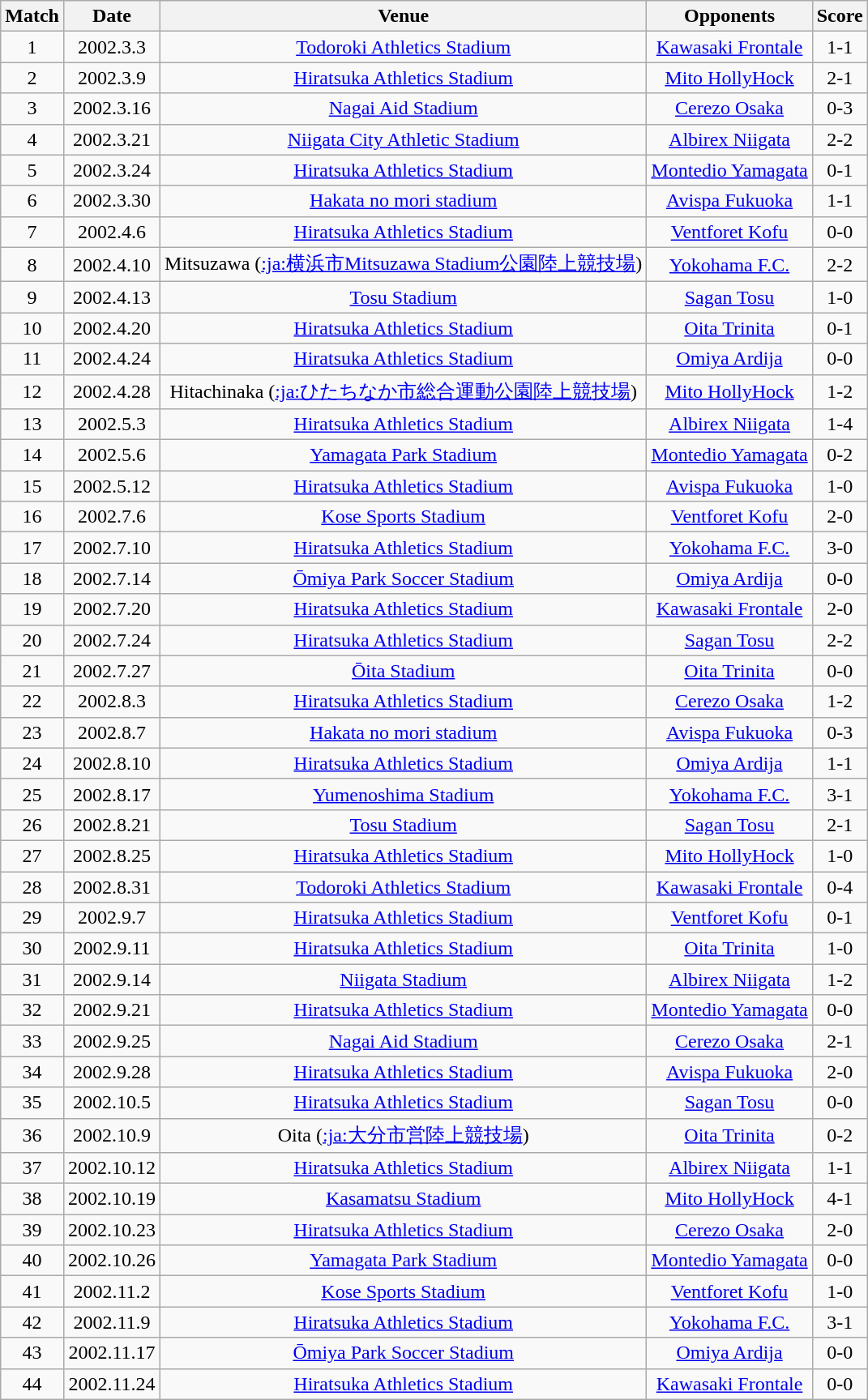<table class="wikitable" style="text-align:center;">
<tr>
<th>Match</th>
<th>Date</th>
<th>Venue</th>
<th>Opponents</th>
<th>Score</th>
</tr>
<tr>
<td>1</td>
<td>2002.3.3</td>
<td><a href='#'>Todoroki Athletics Stadium</a></td>
<td><a href='#'>Kawasaki Frontale</a></td>
<td>1-1</td>
</tr>
<tr>
<td>2</td>
<td>2002.3.9</td>
<td><a href='#'>Hiratsuka Athletics Stadium</a></td>
<td><a href='#'>Mito HollyHock</a></td>
<td>2-1</td>
</tr>
<tr>
<td>3</td>
<td>2002.3.16</td>
<td><a href='#'>Nagai Aid Stadium</a></td>
<td><a href='#'>Cerezo Osaka</a></td>
<td>0-3</td>
</tr>
<tr>
<td>4</td>
<td>2002.3.21</td>
<td><a href='#'>Niigata City Athletic Stadium</a></td>
<td><a href='#'>Albirex Niigata</a></td>
<td>2-2</td>
</tr>
<tr>
<td>5</td>
<td>2002.3.24</td>
<td><a href='#'>Hiratsuka Athletics Stadium</a></td>
<td><a href='#'>Montedio Yamagata</a></td>
<td>0-1</td>
</tr>
<tr>
<td>6</td>
<td>2002.3.30</td>
<td><a href='#'>Hakata no mori stadium</a></td>
<td><a href='#'>Avispa Fukuoka</a></td>
<td>1-1</td>
</tr>
<tr>
<td>7</td>
<td>2002.4.6</td>
<td><a href='#'>Hiratsuka Athletics Stadium</a></td>
<td><a href='#'>Ventforet Kofu</a></td>
<td>0-0</td>
</tr>
<tr>
<td>8</td>
<td>2002.4.10</td>
<td>Mitsuzawa (<a href='#'>:ja:横浜市Mitsuzawa Stadium公園陸上競技場</a>)</td>
<td><a href='#'>Yokohama F.C.</a></td>
<td>2-2</td>
</tr>
<tr>
<td>9</td>
<td>2002.4.13</td>
<td><a href='#'>Tosu Stadium</a></td>
<td><a href='#'>Sagan Tosu</a></td>
<td>1-0</td>
</tr>
<tr>
<td>10</td>
<td>2002.4.20</td>
<td><a href='#'>Hiratsuka Athletics Stadium</a></td>
<td><a href='#'>Oita Trinita</a></td>
<td>0-1</td>
</tr>
<tr>
<td>11</td>
<td>2002.4.24</td>
<td><a href='#'>Hiratsuka Athletics Stadium</a></td>
<td><a href='#'>Omiya Ardija</a></td>
<td>0-0</td>
</tr>
<tr>
<td>12</td>
<td>2002.4.28</td>
<td>Hitachinaka (<a href='#'>:ja:ひたちなか市総合運動公園陸上競技場</a>)</td>
<td><a href='#'>Mito HollyHock</a></td>
<td>1-2</td>
</tr>
<tr>
<td>13</td>
<td>2002.5.3</td>
<td><a href='#'>Hiratsuka Athletics Stadium</a></td>
<td><a href='#'>Albirex Niigata</a></td>
<td>1-4</td>
</tr>
<tr>
<td>14</td>
<td>2002.5.6</td>
<td><a href='#'>Yamagata Park Stadium</a></td>
<td><a href='#'>Montedio Yamagata</a></td>
<td>0-2</td>
</tr>
<tr>
<td>15</td>
<td>2002.5.12</td>
<td><a href='#'>Hiratsuka Athletics Stadium</a></td>
<td><a href='#'>Avispa Fukuoka</a></td>
<td>1-0</td>
</tr>
<tr>
<td>16</td>
<td>2002.7.6</td>
<td><a href='#'>Kose Sports Stadium</a></td>
<td><a href='#'>Ventforet Kofu</a></td>
<td>2-0</td>
</tr>
<tr>
<td>17</td>
<td>2002.7.10</td>
<td><a href='#'>Hiratsuka Athletics Stadium</a></td>
<td><a href='#'>Yokohama F.C.</a></td>
<td>3-0</td>
</tr>
<tr>
<td>18</td>
<td>2002.7.14</td>
<td><a href='#'>Ōmiya Park Soccer Stadium</a></td>
<td><a href='#'>Omiya Ardija</a></td>
<td>0-0</td>
</tr>
<tr>
<td>19</td>
<td>2002.7.20</td>
<td><a href='#'>Hiratsuka Athletics Stadium</a></td>
<td><a href='#'>Kawasaki Frontale</a></td>
<td>2-0</td>
</tr>
<tr>
<td>20</td>
<td>2002.7.24</td>
<td><a href='#'>Hiratsuka Athletics Stadium</a></td>
<td><a href='#'>Sagan Tosu</a></td>
<td>2-2</td>
</tr>
<tr>
<td>21</td>
<td>2002.7.27</td>
<td><a href='#'>Ōita Stadium</a></td>
<td><a href='#'>Oita Trinita</a></td>
<td>0-0</td>
</tr>
<tr>
<td>22</td>
<td>2002.8.3</td>
<td><a href='#'>Hiratsuka Athletics Stadium</a></td>
<td><a href='#'>Cerezo Osaka</a></td>
<td>1-2</td>
</tr>
<tr>
<td>23</td>
<td>2002.8.7</td>
<td><a href='#'>Hakata no mori stadium</a></td>
<td><a href='#'>Avispa Fukuoka</a></td>
<td>0-3</td>
</tr>
<tr>
<td>24</td>
<td>2002.8.10</td>
<td><a href='#'>Hiratsuka Athletics Stadium</a></td>
<td><a href='#'>Omiya Ardija</a></td>
<td>1-1</td>
</tr>
<tr>
<td>25</td>
<td>2002.8.17</td>
<td><a href='#'>Yumenoshima Stadium</a></td>
<td><a href='#'>Yokohama F.C.</a></td>
<td>3-1</td>
</tr>
<tr>
<td>26</td>
<td>2002.8.21</td>
<td><a href='#'>Tosu Stadium</a></td>
<td><a href='#'>Sagan Tosu</a></td>
<td>2-1</td>
</tr>
<tr>
<td>27</td>
<td>2002.8.25</td>
<td><a href='#'>Hiratsuka Athletics Stadium</a></td>
<td><a href='#'>Mito HollyHock</a></td>
<td>1-0</td>
</tr>
<tr>
<td>28</td>
<td>2002.8.31</td>
<td><a href='#'>Todoroki Athletics Stadium</a></td>
<td><a href='#'>Kawasaki Frontale</a></td>
<td>0-4</td>
</tr>
<tr>
<td>29</td>
<td>2002.9.7</td>
<td><a href='#'>Hiratsuka Athletics Stadium</a></td>
<td><a href='#'>Ventforet Kofu</a></td>
<td>0-1</td>
</tr>
<tr>
<td>30</td>
<td>2002.9.11</td>
<td><a href='#'>Hiratsuka Athletics Stadium</a></td>
<td><a href='#'>Oita Trinita</a></td>
<td>1-0</td>
</tr>
<tr>
<td>31</td>
<td>2002.9.14</td>
<td><a href='#'>Niigata Stadium</a></td>
<td><a href='#'>Albirex Niigata</a></td>
<td>1-2</td>
</tr>
<tr>
<td>32</td>
<td>2002.9.21</td>
<td><a href='#'>Hiratsuka Athletics Stadium</a></td>
<td><a href='#'>Montedio Yamagata</a></td>
<td>0-0</td>
</tr>
<tr>
<td>33</td>
<td>2002.9.25</td>
<td><a href='#'>Nagai Aid Stadium</a></td>
<td><a href='#'>Cerezo Osaka</a></td>
<td>2-1</td>
</tr>
<tr>
<td>34</td>
<td>2002.9.28</td>
<td><a href='#'>Hiratsuka Athletics Stadium</a></td>
<td><a href='#'>Avispa Fukuoka</a></td>
<td>2-0</td>
</tr>
<tr>
<td>35</td>
<td>2002.10.5</td>
<td><a href='#'>Hiratsuka Athletics Stadium</a></td>
<td><a href='#'>Sagan Tosu</a></td>
<td>0-0</td>
</tr>
<tr>
<td>36</td>
<td>2002.10.9</td>
<td>Oita (<a href='#'>:ja:大分市営陸上競技場</a>)</td>
<td><a href='#'>Oita Trinita</a></td>
<td>0-2</td>
</tr>
<tr>
<td>37</td>
<td>2002.10.12</td>
<td><a href='#'>Hiratsuka Athletics Stadium</a></td>
<td><a href='#'>Albirex Niigata</a></td>
<td>1-1</td>
</tr>
<tr>
<td>38</td>
<td>2002.10.19</td>
<td><a href='#'>Kasamatsu Stadium</a></td>
<td><a href='#'>Mito HollyHock</a></td>
<td>4-1</td>
</tr>
<tr>
<td>39</td>
<td>2002.10.23</td>
<td><a href='#'>Hiratsuka Athletics Stadium</a></td>
<td><a href='#'>Cerezo Osaka</a></td>
<td>2-0</td>
</tr>
<tr>
<td>40</td>
<td>2002.10.26</td>
<td><a href='#'>Yamagata Park Stadium</a></td>
<td><a href='#'>Montedio Yamagata</a></td>
<td>0-0</td>
</tr>
<tr>
<td>41</td>
<td>2002.11.2</td>
<td><a href='#'>Kose Sports Stadium</a></td>
<td><a href='#'>Ventforet Kofu</a></td>
<td>1-0</td>
</tr>
<tr>
<td>42</td>
<td>2002.11.9</td>
<td><a href='#'>Hiratsuka Athletics Stadium</a></td>
<td><a href='#'>Yokohama F.C.</a></td>
<td>3-1</td>
</tr>
<tr>
<td>43</td>
<td>2002.11.17</td>
<td><a href='#'>Ōmiya Park Soccer Stadium</a></td>
<td><a href='#'>Omiya Ardija</a></td>
<td>0-0</td>
</tr>
<tr>
<td>44</td>
<td>2002.11.24</td>
<td><a href='#'>Hiratsuka Athletics Stadium</a></td>
<td><a href='#'>Kawasaki Frontale</a></td>
<td>0-0</td>
</tr>
</table>
